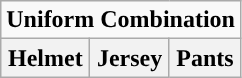<table class="wikitable">
<tr>
<td align="center" Colspan="3"><strong>Uniform Combination</strong></td>
</tr>
<tr align="center">
<th>Helmet</th>
<th>Jersey</th>
<th>Pants</th>
</tr>
</table>
